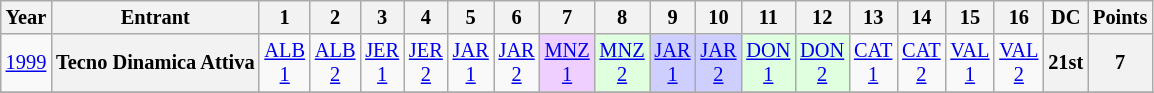<table class="wikitable" style="text-align:center; font-size:85%">
<tr>
<th>Year</th>
<th>Entrant</th>
<th>1</th>
<th>2</th>
<th>3</th>
<th>4</th>
<th>5</th>
<th>6</th>
<th>7</th>
<th>8</th>
<th>9</th>
<th>10</th>
<th>11</th>
<th>12</th>
<th>13</th>
<th>14</th>
<th>15</th>
<th>16</th>
<th>DC</th>
<th>Points</th>
</tr>
<tr>
<td><a href='#'>1999</a></td>
<th nowrap>Tecno Dinamica Attiva</th>
<td><a href='#'>ALB<br>1</a></td>
<td><a href='#'>ALB<br>2</a></td>
<td><a href='#'>JER<br>1</a></td>
<td><a href='#'>JER<br>2</a></td>
<td><a href='#'>JAR<br>1</a></td>
<td><a href='#'>JAR<br>2</a></td>
<td bgcolor="#EFCFFF"><a href='#'>MNZ<br>1</a><br></td>
<td bgcolor="#DFFFDF"><a href='#'>MNZ<br>2</a><br></td>
<td bgcolor="#cfcfff"><a href='#'>JAR<br>1</a><br></td>
<td bgcolor="#cfcfff"><a href='#'>JAR<br>2</a><br></td>
<td bgcolor="#DFFFDF"><a href='#'>DON<br>1</a><br></td>
<td bgcolor="#DFFFDF"><a href='#'>DON<br>2</a><br></td>
<td><a href='#'>CAT<br>1</a></td>
<td><a href='#'>CAT<br>2</a></td>
<td><a href='#'>VAL<br>1</a></td>
<td><a href='#'>VAL<br>2</a></td>
<th>21st</th>
<th>7</th>
</tr>
<tr>
</tr>
</table>
